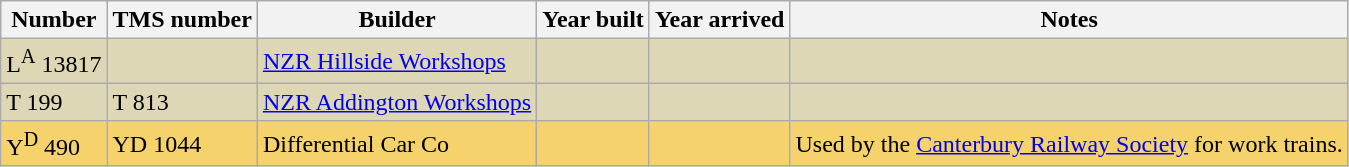<table class="sortable wikitable" border="1">
<tr>
<th>Number</th>
<th>TMS number</th>
<th>Builder</th>
<th>Year built</th>
<th>Year arrived</th>
<th>Notes</th>
</tr>
<tr style="background:#DED7B6;">
<td>L<sup>A</sup> 13817</td>
<td></td>
<td><a href='#'>NZR Hillside Workshops</a></td>
<td></td>
<td></td>
<td></td>
</tr>
<tr style="background:#DED7B6;">
<td>T 199</td>
<td>T 813</td>
<td><a href='#'>NZR Addington Workshops</a></td>
<td></td>
<td></td>
<td></td>
</tr>
<tr style="background:#F5D26C;">
<td>Y<sup>D</sup> 490</td>
<td>YD 1044</td>
<td>Differential Car Co</td>
<td></td>
<td></td>
<td>Used by the <a href='#'>Canterbury Railway Society</a> for work trains.</td>
</tr>
</table>
